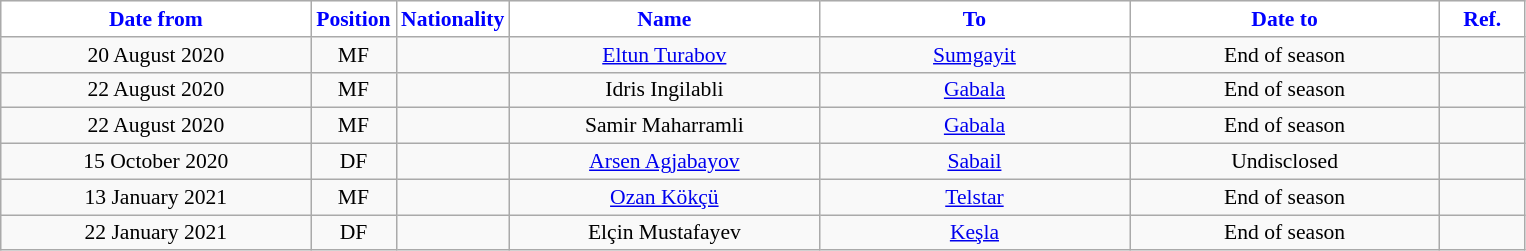<table class="wikitable" style="text-align:center; font-size:90%; ">
<tr>
<th style="background:white; color:blue; width:200px;">Date from</th>
<th style="background:white; color:blue; width:50px;">Position</th>
<th style="background:white; color:blue; width:50px;">Nationality</th>
<th style="background:white; color:blue; width:200px;">Name</th>
<th style="background:white; color:blue; width:200px;">To</th>
<th style="background:white; color:blue; width:200px;">Date to</th>
<th style="background:white; color:blue; width:50px;">Ref.</th>
</tr>
<tr>
<td>20 August 2020</td>
<td>MF</td>
<td></td>
<td><a href='#'>Eltun Turabov</a></td>
<td><a href='#'>Sumgayit</a></td>
<td>End of season</td>
<td></td>
</tr>
<tr>
<td>22 August 2020</td>
<td>MF</td>
<td></td>
<td>Idris Ingilabli</td>
<td><a href='#'>Gabala</a></td>
<td>End of season</td>
<td></td>
</tr>
<tr>
<td>22 August 2020</td>
<td>MF</td>
<td></td>
<td>Samir Maharramli</td>
<td><a href='#'>Gabala</a></td>
<td>End of season</td>
<td></td>
</tr>
<tr>
<td>15 October 2020</td>
<td>DF</td>
<td></td>
<td><a href='#'>Arsen Agjabayov</a></td>
<td><a href='#'>Sabail</a></td>
<td>Undisclosed</td>
<td></td>
</tr>
<tr>
<td>13 January 2021</td>
<td>MF</td>
<td></td>
<td><a href='#'>Ozan Kökçü</a></td>
<td><a href='#'>Telstar</a></td>
<td>End of season</td>
<td></td>
</tr>
<tr>
<td>22 January 2021</td>
<td>DF</td>
<td></td>
<td>Elçin Mustafayev</td>
<td><a href='#'>Keşla</a></td>
<td>End of season</td>
<td></td>
</tr>
</table>
